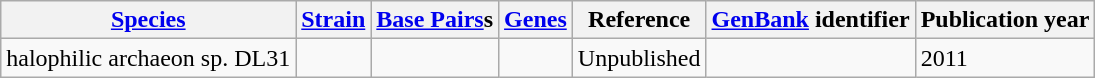<table class="wikitable sortable">
<tr>
<th><a href='#'>Species</a></th>
<th><a href='#'>Strain</a></th>
<th><a href='#'>Base Pairs</a>s</th>
<th><a href='#'>Genes</a></th>
<th>Reference</th>
<th><a href='#'>GenBank</a> identifier</th>
<th>Publication year</th>
</tr>
<tr>
<td>halophilic archaeon sp. DL31</td>
<td></td>
<td></td>
<td></td>
<td>Unpublished</td>
<td></td>
<td>2011</td>
</tr>
</table>
